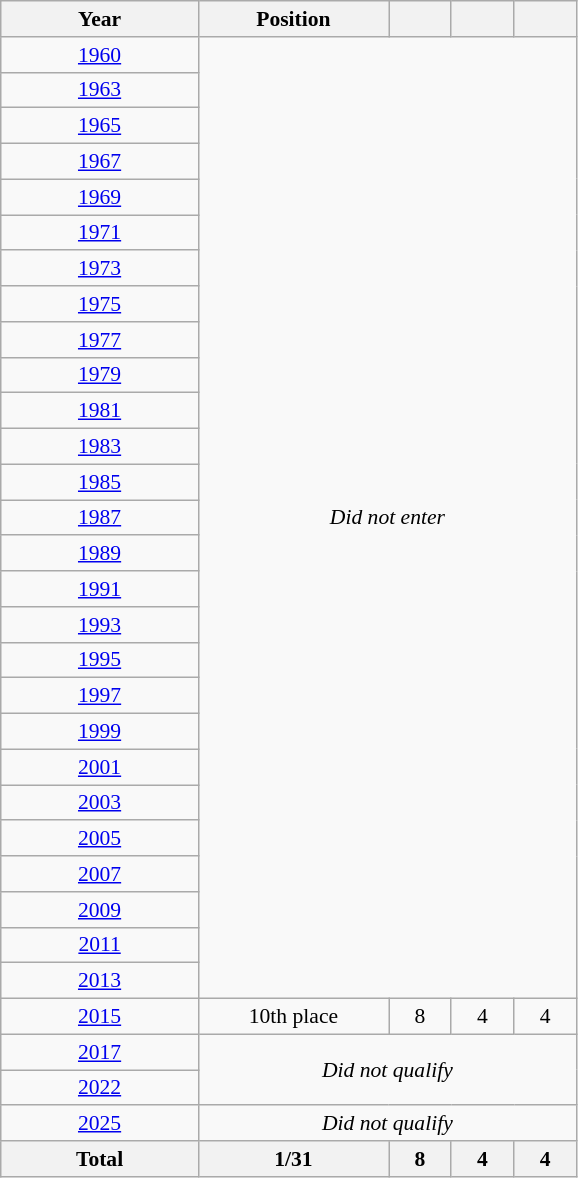<table class="wikitable" style="text-align: center;font-size:90%;">
<tr>
<th width=125>Year</th>
<th width=120>Position</th>
<th width=35></th>
<th width=35></th>
<th width=35></th>
</tr>
<tr>
<td> <a href='#'>1960</a></td>
<td rowspan=27 colspan="4"><em>Did not enter</em></td>
</tr>
<tr>
<td> <a href='#'>1963</a></td>
</tr>
<tr>
<td> <a href='#'>1965</a></td>
</tr>
<tr>
<td> <a href='#'>1967</a></td>
</tr>
<tr>
<td> <a href='#'>1969</a></td>
</tr>
<tr>
<td> <a href='#'>1971</a></td>
</tr>
<tr>
<td> <a href='#'>1973</a></td>
</tr>
<tr>
<td> <a href='#'>1975</a></td>
</tr>
<tr>
<td> <a href='#'>1977</a></td>
</tr>
<tr>
<td> <a href='#'>1979</a></td>
</tr>
<tr>
<td> <a href='#'>1981</a></td>
</tr>
<tr>
<td> <a href='#'>1983</a></td>
</tr>
<tr>
<td> <a href='#'>1985</a></td>
</tr>
<tr>
<td> <a href='#'>1987</a></td>
</tr>
<tr>
<td> <a href='#'>1989</a></td>
</tr>
<tr>
<td> <a href='#'>1991</a></td>
</tr>
<tr>
<td> <a href='#'>1993</a></td>
</tr>
<tr>
<td> <a href='#'>1995</a></td>
</tr>
<tr>
<td> <a href='#'>1997</a></td>
</tr>
<tr>
<td> <a href='#'>1999</a></td>
</tr>
<tr>
<td> <a href='#'>2001</a></td>
</tr>
<tr>
<td> <a href='#'>2003</a></td>
</tr>
<tr>
<td> <a href='#'>2005</a></td>
</tr>
<tr>
<td> <a href='#'>2007</a></td>
</tr>
<tr>
<td> <a href='#'>2009</a></td>
</tr>
<tr>
<td> <a href='#'>2011</a></td>
</tr>
<tr>
<td> <a href='#'>2013</a></td>
</tr>
<tr>
<td> <a href='#'>2015</a></td>
<td>10th place</td>
<td>8</td>
<td>4</td>
<td>4</td>
</tr>
<tr>
<td> <a href='#'>2017</a></td>
<td rowspan=2 colspan="4"><em>Did not qualify</em></td>
</tr>
<tr>
<td> <a href='#'>2022</a></td>
</tr>
<tr>
<td> <a href='#'>2025</a></td>
<td colspan="4"><em>Did not qualify</em></td>
</tr>
<tr>
<th>Total</th>
<th>1/31</th>
<th>8</th>
<th>4</th>
<th>4</th>
</tr>
</table>
